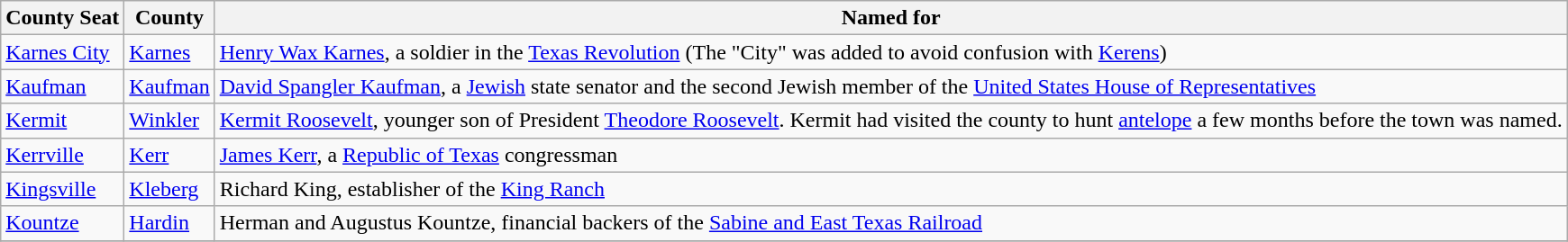<table class="wikitable">
<tr>
<th>County Seat</th>
<th>County</th>
<th>Named for</th>
</tr>
<tr valign="top">
<td><a href='#'>Karnes City</a></td>
<td><a href='#'>Karnes</a></td>
<td><a href='#'>Henry Wax Karnes</a>, a soldier in the <a href='#'>Texas Revolution</a> (The "City" was added to avoid confusion with <a href='#'>Kerens</a>)</td>
</tr>
<tr>
<td><a href='#'>Kaufman</a></td>
<td><a href='#'>Kaufman</a></td>
<td><a href='#'>David Spangler Kaufman</a>, a <a href='#'>Jewish</a> state senator and the second Jewish member of the <a href='#'>United States House of Representatives</a></td>
</tr>
<tr>
<td><a href='#'>Kermit</a></td>
<td><a href='#'>Winkler</a></td>
<td><a href='#'>Kermit Roosevelt</a>, younger son of President <a href='#'>Theodore Roosevelt</a>. Kermit had visited the county to hunt <a href='#'>antelope</a> a few months before the town was named.</td>
</tr>
<tr>
<td><a href='#'>Kerrville</a></td>
<td><a href='#'>Kerr</a></td>
<td><a href='#'>James Kerr</a>, a <a href='#'>Republic of Texas</a> congressman</td>
</tr>
<tr>
<td><a href='#'>Kingsville</a></td>
<td><a href='#'>Kleberg</a></td>
<td>Richard King, establisher of the <a href='#'>King Ranch</a></td>
</tr>
<tr>
<td><a href='#'>Kountze</a></td>
<td><a href='#'>Hardin</a></td>
<td>Herman and Augustus Kountze, financial backers of the <a href='#'>Sabine and East Texas Railroad</a></td>
</tr>
<tr>
</tr>
</table>
